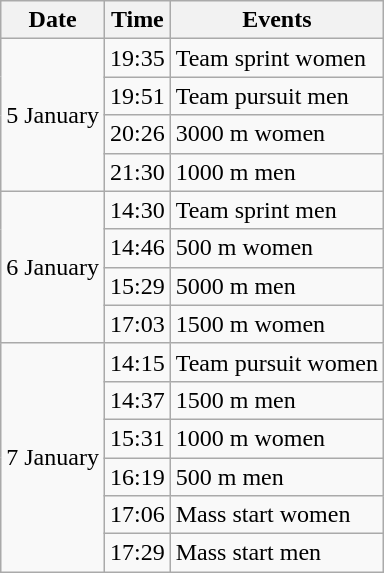<table class="wikitable" border="1">
<tr>
<th>Date</th>
<th>Time</th>
<th>Events</th>
</tr>
<tr>
<td rowspan=4>5 January</td>
<td>19:35</td>
<td>Team sprint women</td>
</tr>
<tr>
<td>19:51</td>
<td>Team pursuit men</td>
</tr>
<tr>
<td>20:26</td>
<td>3000 m women</td>
</tr>
<tr>
<td>21:30</td>
<td>1000 m men</td>
</tr>
<tr>
<td rowspan=4>6 January</td>
<td>14:30</td>
<td>Team sprint men</td>
</tr>
<tr>
<td>14:46</td>
<td>500 m women</td>
</tr>
<tr>
<td>15:29</td>
<td>5000 m men</td>
</tr>
<tr>
<td>17:03</td>
<td>1500 m women</td>
</tr>
<tr>
<td rowspan=6>7 January</td>
<td>14:15</td>
<td>Team pursuit women</td>
</tr>
<tr>
<td>14:37</td>
<td>1500 m men</td>
</tr>
<tr>
<td>15:31</td>
<td>1000 m women</td>
</tr>
<tr>
<td>16:19</td>
<td>500 m men</td>
</tr>
<tr>
<td>17:06</td>
<td>Mass start women</td>
</tr>
<tr>
<td>17:29</td>
<td>Mass start men</td>
</tr>
</table>
